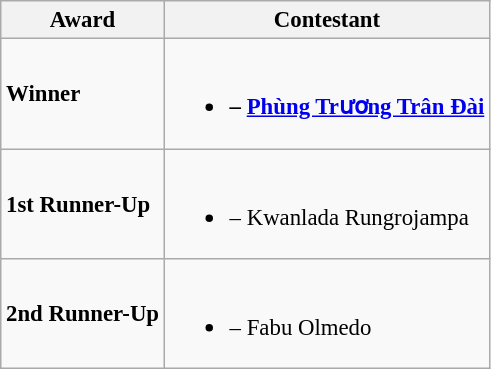<table class="wikitable sortable" style="font-size:95%;">
<tr>
<th>Award</th>
<th>Contestant</th>
</tr>
<tr>
<td><strong>Winner</strong></td>
<td><br><ul><li><strong> – <a href='#'>Phùng Trương Trân Đài</a></strong></li></ul></td>
</tr>
<tr>
<td><strong>1st Runner-Up</strong></td>
<td><br><ul><li><strong></strong> – Kwanlada Rungrojampa</li></ul></td>
</tr>
<tr>
<td><strong>2nd Runner-Up</strong></td>
<td><br><ul><li><strong></strong> – Fabu Olmedo</li></ul></td>
</tr>
</table>
